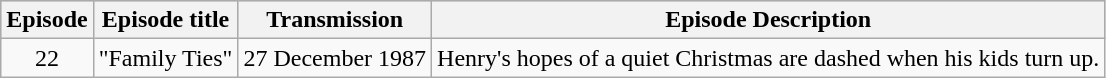<table class="wikitable" style="text-align: center;">
<tr bgcolor="#CCCCCC">
<th>Episode</th>
<th>Episode title</th>
<th>Transmission</th>
<th>Episode Description</th>
</tr>
<tr>
<td>22</td>
<td>"Family Ties"</td>
<td>27 December 1987</td>
<td>Henry's hopes of a quiet Christmas are dashed when his kids turn up.</td>
</tr>
</table>
